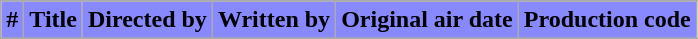<table class="wikitable plainrowheaders">
<tr>
</tr>
<tr bgcolor="#FFFFFF">
<th style="background-color: #8888FF">#</th>
<th style="background-color: #8888FF">Title</th>
<th style="background-color: #8888FF">Directed by</th>
<th style="background-color: #8888FF">Written by</th>
<th style="background-color: #8888FF">Original air date</th>
<th style="background-color: #8888FF">Production code</th>
</tr>
<tr>
</tr>
</table>
